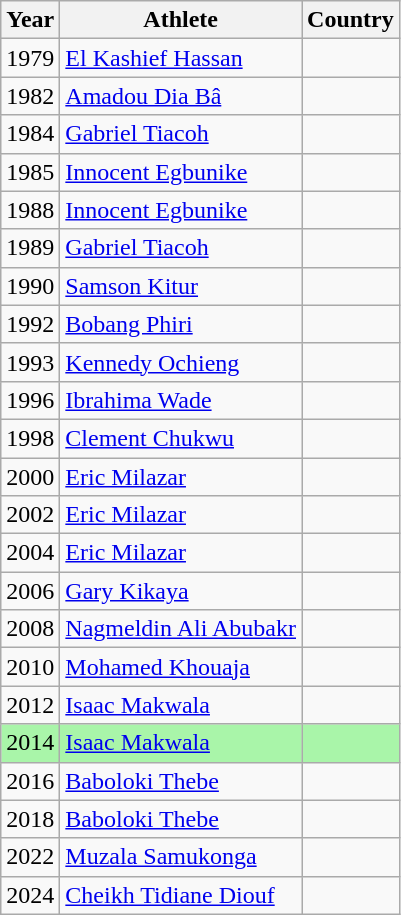<table class="wikitable sortable">
<tr>
<th>Year</th>
<th>Athlete</th>
<th>Country</th>
</tr>
<tr>
<td>1979</td>
<td><a href='#'>El Kashief Hassan</a></td>
<td></td>
</tr>
<tr>
<td>1982</td>
<td><a href='#'>Amadou Dia Bâ</a></td>
<td></td>
</tr>
<tr>
<td>1984</td>
<td><a href='#'>Gabriel Tiacoh</a></td>
<td></td>
</tr>
<tr>
<td>1985</td>
<td><a href='#'>Innocent Egbunike</a></td>
<td></td>
</tr>
<tr>
<td>1988</td>
<td><a href='#'>Innocent Egbunike</a></td>
<td></td>
</tr>
<tr>
<td>1989</td>
<td><a href='#'>Gabriel Tiacoh</a></td>
<td></td>
</tr>
<tr>
<td>1990</td>
<td><a href='#'>Samson Kitur</a></td>
<td></td>
</tr>
<tr>
<td>1992</td>
<td><a href='#'>Bobang Phiri</a></td>
<td></td>
</tr>
<tr>
<td>1993</td>
<td><a href='#'>Kennedy Ochieng</a></td>
<td></td>
</tr>
<tr>
<td>1996</td>
<td><a href='#'>Ibrahima Wade</a></td>
<td></td>
</tr>
<tr>
<td>1998</td>
<td><a href='#'>Clement Chukwu</a></td>
<td></td>
</tr>
<tr>
<td>2000</td>
<td><a href='#'>Eric Milazar</a></td>
<td></td>
</tr>
<tr>
<td>2002</td>
<td><a href='#'>Eric Milazar</a></td>
<td></td>
</tr>
<tr>
<td>2004</td>
<td><a href='#'>Eric Milazar</a></td>
<td></td>
</tr>
<tr>
<td>2006</td>
<td><a href='#'>Gary Kikaya</a></td>
<td></td>
</tr>
<tr>
<td>2008</td>
<td><a href='#'>Nagmeldin Ali Abubakr</a></td>
<td></td>
</tr>
<tr>
<td>2010</td>
<td><a href='#'>Mohamed Khouaja</a></td>
<td></td>
</tr>
<tr>
<td>2012</td>
<td><a href='#'>Isaac Makwala</a></td>
<td></td>
</tr>
<tr bgcolor=#A9F5A9>
<td>2014</td>
<td><a href='#'>Isaac Makwala</a></td>
<td></td>
</tr>
<tr>
<td>2016</td>
<td><a href='#'>Baboloki Thebe</a></td>
<td></td>
</tr>
<tr>
<td>2018</td>
<td><a href='#'>Baboloki Thebe</a></td>
<td></td>
</tr>
<tr>
<td>2022</td>
<td><a href='#'>Muzala Samukonga</a></td>
<td></td>
</tr>
<tr>
<td>2024</td>
<td><a href='#'>Cheikh Tidiane Diouf</a></td>
<td></td>
</tr>
</table>
